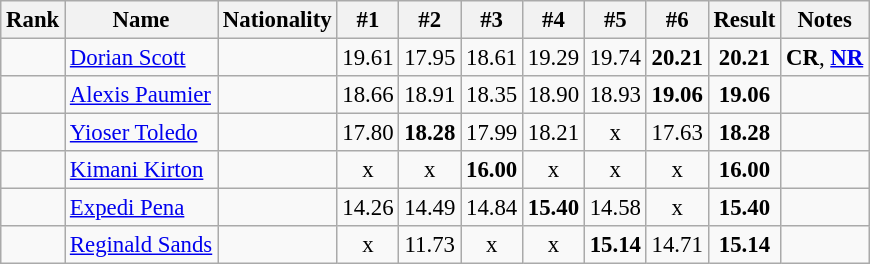<table class="wikitable sortable" style="text-align:center;font-size:95%">
<tr>
<th>Rank</th>
<th>Name</th>
<th>Nationality</th>
<th>#1</th>
<th>#2</th>
<th>#3</th>
<th>#4</th>
<th>#5</th>
<th>#6</th>
<th>Result</th>
<th>Notes</th>
</tr>
<tr>
<td></td>
<td align=left><a href='#'>Dorian Scott</a></td>
<td align=left></td>
<td>19.61</td>
<td>17.95</td>
<td>18.61</td>
<td>19.29</td>
<td>19.74</td>
<td><strong>20.21</strong></td>
<td><strong>20.21</strong></td>
<td><strong>CR</strong>, <strong><a href='#'>NR</a></strong></td>
</tr>
<tr>
<td></td>
<td align=left><a href='#'>Alexis Paumier</a></td>
<td align=left></td>
<td>18.66</td>
<td>18.91</td>
<td>18.35</td>
<td>18.90</td>
<td>18.93</td>
<td><strong>19.06</strong></td>
<td><strong>19.06</strong></td>
<td></td>
</tr>
<tr>
<td></td>
<td align=left><a href='#'>Yioser Toledo</a></td>
<td align=left></td>
<td>17.80</td>
<td><strong>18.28</strong></td>
<td>17.99</td>
<td>18.21</td>
<td>x</td>
<td>17.63</td>
<td><strong>18.28</strong></td>
<td></td>
</tr>
<tr>
<td></td>
<td align=left><a href='#'>Kimani Kirton</a></td>
<td align=left></td>
<td>x</td>
<td>x</td>
<td><strong>16.00</strong></td>
<td>x</td>
<td>x</td>
<td>x</td>
<td><strong>16.00</strong></td>
<td></td>
</tr>
<tr>
<td></td>
<td align=left><a href='#'>Expedi Pena</a></td>
<td align=left></td>
<td>14.26</td>
<td>14.49</td>
<td>14.84</td>
<td><strong>15.40</strong></td>
<td>14.58</td>
<td>x</td>
<td><strong>15.40</strong></td>
<td></td>
</tr>
<tr>
<td></td>
<td align=left><a href='#'>Reginald Sands</a></td>
<td align=left></td>
<td>x</td>
<td>11.73</td>
<td>x</td>
<td>x</td>
<td><strong>15.14</strong></td>
<td>14.71</td>
<td><strong>15.14</strong></td>
<td></td>
</tr>
</table>
